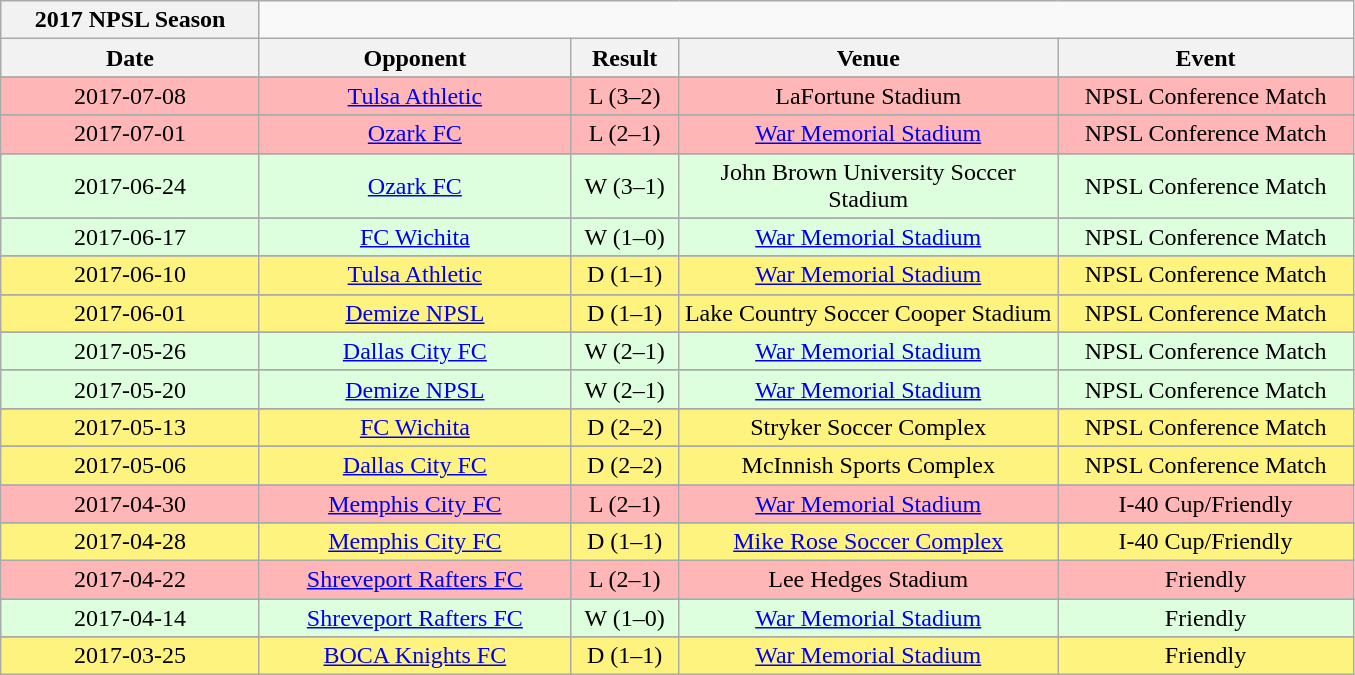<table class="wikitable mw-collapsible mw-collapsed" style="text-align:center">
<tr>
<th>2017 NPSL Season</th>
</tr>
<tr>
<th width=165>Date</th>
<th width=200>Opponent</th>
<th width=65>Result</th>
<th width=245>Venue</th>
<th width=190>Event</th>
</tr>
<tr>
</tr>
<tr style="background:#ffb6b6;">
<td>2017-07-08</td>
<td><a href='#'>Tulsa Athletic</a></td>
<td>L (3–2)</td>
<td>LaFortune Stadium</td>
<td>NPSL Conference Match</td>
</tr>
<tr>
</tr>
<tr style="background:#ffb6b6;">
<td>2017-07-01</td>
<td><a href='#'>Ozark FC</a></td>
<td>L (2–1)</td>
<td><a href='#'>War Memorial Stadium</a></td>
<td>NPSL Conference Match</td>
</tr>
<tr>
</tr>
<tr style="background:#dfd;">
<td>2017-06-24</td>
<td><a href='#'>Ozark FC</a></td>
<td>W (3–1)</td>
<td>John Brown University Soccer Stadium</td>
<td>NPSL Conference Match</td>
</tr>
<tr>
</tr>
<tr style="background:#dfd;">
<td>2017-06-17</td>
<td><a href='#'>FC Wichita</a></td>
<td>W (1–0)</td>
<td><a href='#'>War Memorial Stadium</a></td>
<td>NPSL Conference Match</td>
</tr>
<tr>
</tr>
<tr style="background:#fff380;">
<td>2017-06-10</td>
<td><a href='#'>Tulsa Athletic</a></td>
<td>D (1–1)</td>
<td><a href='#'>War Memorial Stadium</a></td>
<td>NPSL Conference Match</td>
</tr>
<tr>
</tr>
<tr style="background:#fff380;">
<td>2017-06-01</td>
<td><a href='#'>Demize NPSL</a></td>
<td>D (1–1)</td>
<td>Lake Country Soccer Cooper Stadium</td>
<td>NPSL Conference Match</td>
</tr>
<tr>
</tr>
<tr style="background:#dfd;">
<td>2017-05-26</td>
<td><a href='#'>Dallas City FC</a></td>
<td>W (2–1)</td>
<td><a href='#'>War Memorial Stadium</a></td>
<td>NPSL Conference Match</td>
</tr>
<tr>
</tr>
<tr style="background:#dfd;">
<td>2017-05-20</td>
<td><a href='#'>Demize NPSL</a></td>
<td>W (2–1)</td>
<td><a href='#'>War Memorial Stadium</a></td>
<td>NPSL Conference Match</td>
</tr>
<tr>
</tr>
<tr style="background:#fff380;">
<td>2017-05-13</td>
<td><a href='#'>FC Wichita</a></td>
<td>D (2–2)</td>
<td>Stryker Soccer Complex</td>
<td>NPSL Conference Match</td>
</tr>
<tr>
</tr>
<tr style="background:#fff380;">
<td>2017-05-06</td>
<td><a href='#'>Dallas City FC</a></td>
<td>D (2–2)</td>
<td>McInnish Sports Complex</td>
<td>NPSL Conference Match</td>
</tr>
<tr>
</tr>
<tr style="background:#ffb6b6;">
<td>2017-04-30</td>
<td><a href='#'>Memphis City FC</a></td>
<td>L (2–1)</td>
<td><a href='#'>War Memorial Stadium</a></td>
<td>I-40 Cup/Friendly</td>
</tr>
<tr>
</tr>
<tr style="background:#fff380;">
<td>2017-04-28</td>
<td><a href='#'>Memphis City FC</a></td>
<td>D (1–1)</td>
<td><a href='#'>Mike Rose Soccer Complex</a></td>
<td>I-40 Cup/Friendly</td>
</tr>
<tr style="background:#ffb6b6;">
<td>2017-04-22</td>
<td><a href='#'>Shreveport Rafters FC</a></td>
<td>L (2–1)</td>
<td>Lee Hedges Stadium</td>
<td>Friendly</td>
</tr>
<tr>
</tr>
<tr style="background:#dfd;">
<td>2017-04-14</td>
<td><a href='#'>Shreveport Rafters FC</a></td>
<td>W (1–0)</td>
<td><a href='#'>War Memorial Stadium</a></td>
<td>Friendly</td>
</tr>
<tr>
</tr>
<tr style="background:#fff380;">
<td>2017-03-25</td>
<td><a href='#'>BOCA Knights FC</a></td>
<td>D (1–1)</td>
<td><a href='#'>War Memorial Stadium</a></td>
<td>Friendly</td>
</tr>
</table>
